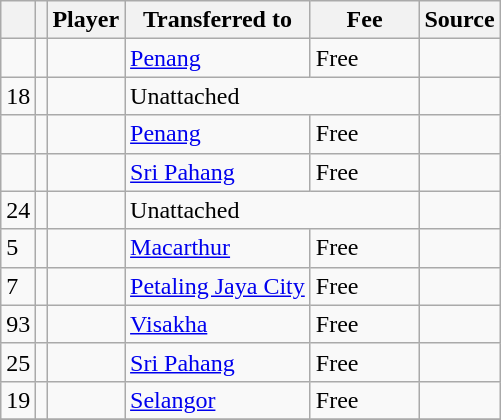<table class="wikitable plainrowheaders sortable">
<tr>
<th></th>
<th></th>
<th scope=col>Player</th>
<th>Transferred to</th>
<th !scope=col; style="width: 65px;">Fee</th>
<th scope=col>Source</th>
</tr>
<tr>
<td></td>
<td></td>
<td></td>
<td> <a href='#'>Penang</a></td>
<td>Free</td>
<td></td>
</tr>
<tr>
<td>18</td>
<td></td>
<td></td>
<td colspan=2>Unattached</td>
<td></td>
</tr>
<tr>
<td></td>
<td></td>
<td></td>
<td> <a href='#'>Penang</a></td>
<td>Free</td>
<td></td>
</tr>
<tr>
<td></td>
<td></td>
<td></td>
<td> <a href='#'>Sri Pahang</a></td>
<td>Free</td>
<td></td>
</tr>
<tr>
<td>24</td>
<td></td>
<td></td>
<td colspan=2>Unattached</td>
<td></td>
</tr>
<tr>
<td>5</td>
<td></td>
<td></td>
<td> <a href='#'>Macarthur</a></td>
<td>Free</td>
<td></td>
</tr>
<tr>
<td>7</td>
<td></td>
<td></td>
<td> <a href='#'>Petaling Jaya City</a></td>
<td>Free</td>
<td></td>
</tr>
<tr>
<td>93</td>
<td></td>
<td></td>
<td> <a href='#'>Visakha</a></td>
<td>Free</td>
<td></td>
</tr>
<tr>
<td>25</td>
<td></td>
<td></td>
<td> <a href='#'>Sri Pahang</a></td>
<td>Free</td>
<td></td>
</tr>
<tr>
<td>19</td>
<td></td>
<td></td>
<td> <a href='#'>Selangor</a></td>
<td>Free</td>
<td></td>
</tr>
<tr>
</tr>
</table>
